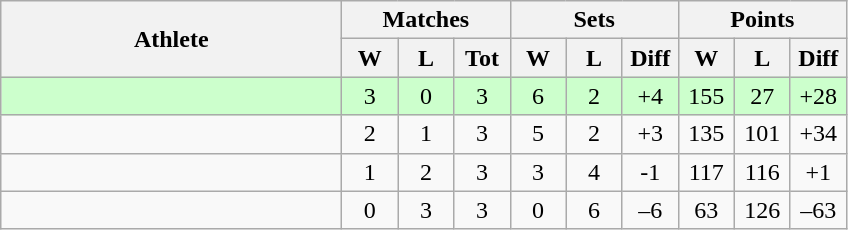<table class=wikitable style="text-align:center">
<tr>
<th rowspan=2 width=220>Athlete</th>
<th colspan=3 width=90>Matches</th>
<th colspan=3 width=90>Sets</th>
<th colspan=3 width=90>Points</th>
</tr>
<tr>
<th width=30>W</th>
<th width=30>L</th>
<th width=30>Tot</th>
<th width=30>W</th>
<th width=30>L</th>
<th width=30>Diff</th>
<th width=30>W</th>
<th width=30>L</th>
<th width=30>Diff</th>
</tr>
<tr bgcolor=ccffcc>
<td style="text-align:left"></td>
<td>3</td>
<td>0</td>
<td>3</td>
<td>6</td>
<td>2</td>
<td>+4</td>
<td>155</td>
<td>27</td>
<td>+28</td>
</tr>
<tr>
<td style="text-align:left"></td>
<td>2</td>
<td>1</td>
<td>3</td>
<td>5</td>
<td>2</td>
<td>+3</td>
<td>135</td>
<td>101</td>
<td>+34</td>
</tr>
<tr>
<td style="text-align:left"></td>
<td>1</td>
<td>2</td>
<td>3</td>
<td>3</td>
<td>4</td>
<td>-1</td>
<td>117</td>
<td>116</td>
<td>+1</td>
</tr>
<tr>
<td style="text-align:left"></td>
<td>0</td>
<td>3</td>
<td>3</td>
<td>0</td>
<td>6</td>
<td>–6</td>
<td>63</td>
<td>126</td>
<td>–63</td>
</tr>
</table>
